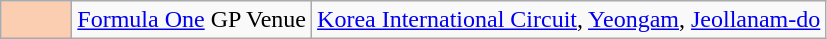<table class="wikitable">
<tr>
<td width=40px align=center style="background-color:#FBCEB1"></td>
<td><a href='#'>Formula One</a> GP Venue</td>
<td><a href='#'>Korea International Circuit</a>, <a href='#'>Yeongam</a>, <a href='#'>Jeollanam-do</a></td>
</tr>
</table>
